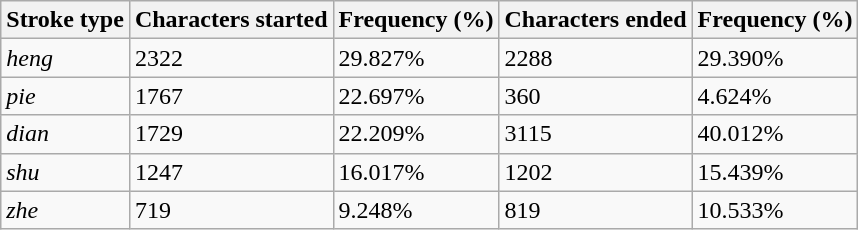<table class="wikitable">
<tr>
<th>Stroke type</th>
<th>Characters started</th>
<th>Frequency (%)</th>
<th>Characters ended</th>
<th>Frequency (%)</th>
</tr>
<tr>
<td><em>heng</em></td>
<td>2322</td>
<td>29.827%</td>
<td>2288</td>
<td>29.390%</td>
</tr>
<tr>
<td><em>pie</em></td>
<td>1767</td>
<td>22.697%</td>
<td>360</td>
<td>4.624%</td>
</tr>
<tr>
<td><em>dian</em></td>
<td>1729</td>
<td>22.209%</td>
<td>3115</td>
<td>40.012%</td>
</tr>
<tr>
<td><em>shu</em></td>
<td>1247</td>
<td>16.017%</td>
<td>1202</td>
<td>15.439%</td>
</tr>
<tr>
<td><em>zhe</em></td>
<td>719</td>
<td>9.248%</td>
<td>819</td>
<td>10.533%</td>
</tr>
</table>
